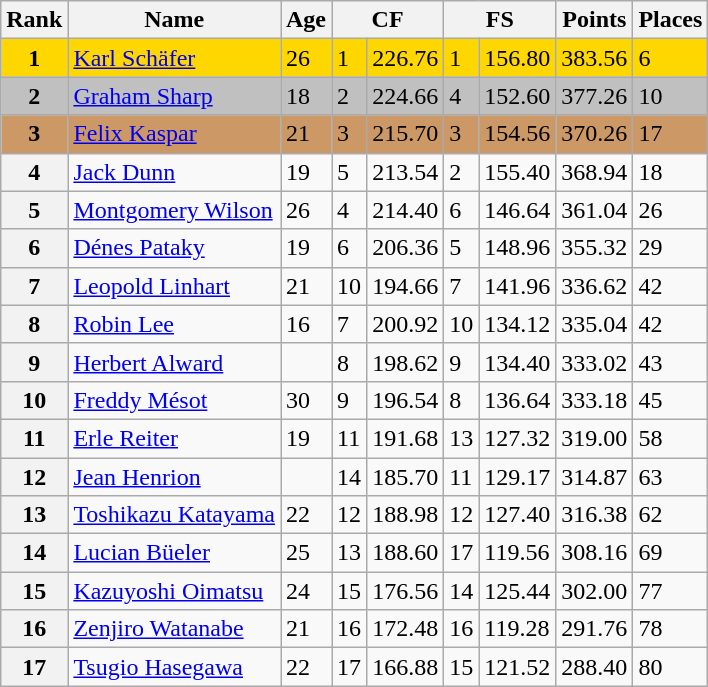<table class="wikitable">
<tr>
<th>Rank</th>
<th>Name</th>
<th>Age</th>
<th colspan=2>CF</th>
<th colspan=2>FS</th>
<th>Points</th>
<th>Places</th>
</tr>
<tr bgcolor=gold>
<td align=center><strong>1</strong></td>
<td> <a href='#'>Karl Schäfer</a></td>
<td>26</td>
<td>1</td>
<td>226.76</td>
<td>1</td>
<td>156.80</td>
<td>383.56</td>
<td>6</td>
</tr>
<tr bgcolor=silver>
<td align=center><strong>2</strong></td>
<td> <a href='#'>Graham Sharp</a></td>
<td>18</td>
<td>2</td>
<td>224.66</td>
<td>4</td>
<td>152.60</td>
<td>377.26</td>
<td>10</td>
</tr>
<tr bgcolor=cc9966>
<td align=center><strong>3</strong></td>
<td> <a href='#'>Felix Kaspar</a></td>
<td>21</td>
<td>3</td>
<td>215.70</td>
<td>3</td>
<td>154.56</td>
<td>370.26</td>
<td>17</td>
</tr>
<tr>
<th>4</th>
<td> <a href='#'>Jack Dunn</a></td>
<td>19</td>
<td>5</td>
<td>213.54</td>
<td>2</td>
<td>155.40</td>
<td>368.94</td>
<td>18</td>
</tr>
<tr>
<th>5</th>
<td> <a href='#'>Montgomery Wilson</a></td>
<td>26</td>
<td>4</td>
<td>214.40</td>
<td>6</td>
<td>146.64</td>
<td>361.04</td>
<td>26</td>
</tr>
<tr>
<th>6</th>
<td> <a href='#'>Dénes Pataky</a></td>
<td>19</td>
<td>6</td>
<td>206.36</td>
<td>5</td>
<td>148.96</td>
<td>355.32</td>
<td>29</td>
</tr>
<tr>
<th>7</th>
<td> <a href='#'>Leopold Linhart</a></td>
<td>21</td>
<td>10</td>
<td>194.66</td>
<td>7</td>
<td>141.96</td>
<td>336.62</td>
<td>42</td>
</tr>
<tr>
<th>8</th>
<td> <a href='#'>Robin Lee</a></td>
<td>16</td>
<td>7</td>
<td>200.92</td>
<td>10</td>
<td>134.12</td>
<td>335.04</td>
<td>42</td>
</tr>
<tr>
<th>9</th>
<td> <a href='#'>Herbert Alward</a></td>
<td></td>
<td>8</td>
<td>198.62</td>
<td>9</td>
<td>134.40</td>
<td>333.02</td>
<td>43</td>
</tr>
<tr>
<th>10</th>
<td> <a href='#'>Freddy Mésot</a></td>
<td>30</td>
<td>9</td>
<td>196.54</td>
<td>8</td>
<td>136.64</td>
<td>333.18</td>
<td>45</td>
</tr>
<tr>
<th>11</th>
<td> <a href='#'>Erle Reiter</a></td>
<td>19</td>
<td>11</td>
<td>191.68</td>
<td>13</td>
<td>127.32</td>
<td>319.00</td>
<td>58</td>
</tr>
<tr>
<th>12</th>
<td> <a href='#'>Jean Henrion</a></td>
<td></td>
<td>14</td>
<td>185.70</td>
<td>11</td>
<td>129.17</td>
<td>314.87</td>
<td>63</td>
</tr>
<tr>
<th>13</th>
<td> <a href='#'>Toshikazu Katayama</a></td>
<td>22</td>
<td>12</td>
<td>188.98</td>
<td>12</td>
<td>127.40</td>
<td>316.38</td>
<td>62</td>
</tr>
<tr>
<th>14</th>
<td> <a href='#'>Lucian Büeler</a></td>
<td>25</td>
<td>13</td>
<td>188.60</td>
<td>17</td>
<td>119.56</td>
<td>308.16</td>
<td>69</td>
</tr>
<tr>
<th>15</th>
<td> <a href='#'>Kazuyoshi Oimatsu</a></td>
<td>24</td>
<td>15</td>
<td>176.56</td>
<td>14</td>
<td>125.44</td>
<td>302.00</td>
<td>77</td>
</tr>
<tr>
<th>16</th>
<td> <a href='#'>Zenjiro Watanabe</a></td>
<td>21</td>
<td>16</td>
<td>172.48</td>
<td>16</td>
<td>119.28</td>
<td>291.76</td>
<td>78</td>
</tr>
<tr>
<th>17</th>
<td> <a href='#'>Tsugio Hasegawa</a></td>
<td>22</td>
<td>17</td>
<td>166.88</td>
<td>15</td>
<td>121.52</td>
<td>288.40</td>
<td>80</td>
</tr>
</table>
